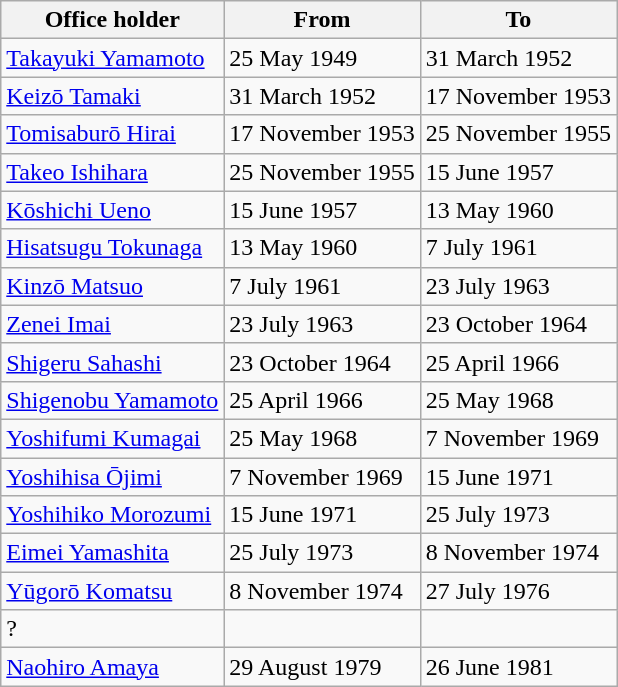<table class="wikitable">
<tr>
<th>Office holder</th>
<th>From</th>
<th>To</th>
</tr>
<tr>
<td><a href='#'>Takayuki Yamamoto</a></td>
<td>25 May 1949</td>
<td>31 March 1952</td>
</tr>
<tr>
<td><a href='#'>Keizō Tamaki</a></td>
<td>31 March 1952</td>
<td>17 November 1953</td>
</tr>
<tr>
<td><a href='#'>Tomisaburō Hirai</a></td>
<td>17 November 1953</td>
<td>25 November 1955</td>
</tr>
<tr>
<td><a href='#'>Takeo Ishihara</a></td>
<td>25 November 1955</td>
<td>15 June 1957</td>
</tr>
<tr>
<td><a href='#'>Kōshichi Ueno</a></td>
<td>15 June 1957</td>
<td>13 May 1960</td>
</tr>
<tr>
<td><a href='#'>Hisatsugu Tokunaga</a></td>
<td>13 May 1960</td>
<td>7 July 1961</td>
</tr>
<tr>
<td><a href='#'>Kinzō Matsuo</a></td>
<td>7 July 1961</td>
<td>23 July 1963</td>
</tr>
<tr>
<td><a href='#'>Zenei Imai</a></td>
<td>23 July 1963</td>
<td>23 October 1964</td>
</tr>
<tr>
<td><a href='#'>Shigeru Sahashi</a></td>
<td>23 October 1964</td>
<td>25 April 1966</td>
</tr>
<tr>
<td><a href='#'>Shigenobu Yamamoto</a></td>
<td>25 April 1966</td>
<td>25 May 1968</td>
</tr>
<tr>
<td><a href='#'>Yoshifumi Kumagai</a></td>
<td>25 May 1968</td>
<td>7 November 1969</td>
</tr>
<tr>
<td><a href='#'>Yoshihisa Ōjimi</a></td>
<td>7 November 1969</td>
<td>15 June 1971</td>
</tr>
<tr>
<td><a href='#'>Yoshihiko Morozumi</a></td>
<td>15 June 1971</td>
<td>25 July 1973</td>
</tr>
<tr>
<td><a href='#'>Eimei Yamashita</a></td>
<td>25 July 1973</td>
<td>8 November 1974</td>
</tr>
<tr>
<td><a href='#'>Yūgorō Komatsu</a></td>
<td>8 November 1974</td>
<td>27 July 1976</td>
</tr>
<tr>
<td>?</td>
<td></td>
<td></td>
</tr>
<tr>
<td><a href='#'>Naohiro Amaya</a></td>
<td>29 August 1979</td>
<td>26 June 1981</td>
</tr>
</table>
